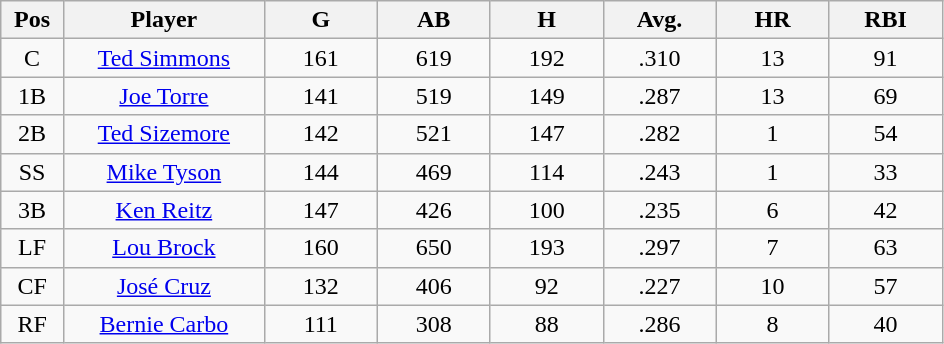<table class="wikitable sortable">
<tr>
<th bgcolor="#DDDDFF" width="5%">Pos</th>
<th bgcolor="#DDDDFF" width="16%">Player</th>
<th bgcolor="#DDDDFF" width="9%">G</th>
<th bgcolor="#DDDDFF" width="9%">AB</th>
<th bgcolor="#DDDDFF" width="9%">H</th>
<th bgcolor="#DDDDFF" width="9%">Avg.</th>
<th bgcolor="#DDDDFF" width="9%">HR</th>
<th bgcolor="#DDDDFF" width="9%">RBI</th>
</tr>
<tr align="center">
<td>C</td>
<td><a href='#'>Ted Simmons</a></td>
<td>161</td>
<td>619</td>
<td>192</td>
<td>.310</td>
<td>13</td>
<td>91</td>
</tr>
<tr align=center>
<td>1B</td>
<td><a href='#'>Joe Torre</a></td>
<td>141</td>
<td>519</td>
<td>149</td>
<td>.287</td>
<td>13</td>
<td>69</td>
</tr>
<tr align=center>
<td>2B</td>
<td><a href='#'>Ted Sizemore</a></td>
<td>142</td>
<td>521</td>
<td>147</td>
<td>.282</td>
<td>1</td>
<td>54</td>
</tr>
<tr align=center>
<td>SS</td>
<td><a href='#'>Mike Tyson</a></td>
<td>144</td>
<td>469</td>
<td>114</td>
<td>.243</td>
<td>1</td>
<td>33</td>
</tr>
<tr align=center>
<td>3B</td>
<td><a href='#'>Ken Reitz</a></td>
<td>147</td>
<td>426</td>
<td>100</td>
<td>.235</td>
<td>6</td>
<td>42</td>
</tr>
<tr align=center>
<td>LF</td>
<td><a href='#'>Lou Brock</a></td>
<td>160</td>
<td>650</td>
<td>193</td>
<td>.297</td>
<td>7</td>
<td>63</td>
</tr>
<tr align=center>
<td>CF</td>
<td><a href='#'>José Cruz</a></td>
<td>132</td>
<td>406</td>
<td>92</td>
<td>.227</td>
<td>10</td>
<td>57</td>
</tr>
<tr align=center>
<td>RF</td>
<td><a href='#'>Bernie Carbo</a></td>
<td>111</td>
<td>308</td>
<td>88</td>
<td>.286</td>
<td>8</td>
<td>40</td>
</tr>
</table>
